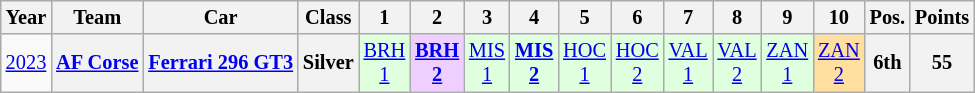<table class="wikitable" border="1" style="text-align:center; font-size:85%;">
<tr>
<th>Year</th>
<th>Team</th>
<th>Car</th>
<th>Class</th>
<th>1</th>
<th>2</th>
<th>3</th>
<th>4</th>
<th>5</th>
<th>6</th>
<th>7</th>
<th>8</th>
<th>9</th>
<th>10</th>
<th>Pos.</th>
<th>Points</th>
</tr>
<tr>
<td><a href='#'>2023</a></td>
<th nowrap><a href='#'>AF Corse</a></th>
<th nowrap><a href='#'>Ferrari 296 GT3</a></th>
<th>Silver</th>
<td style="background:#DFFFDF;"><a href='#'>BRH<br>1</a><br></td>
<td style="background:#EFCFFF;"><strong><a href='#'>BRH<br>2</a></strong><br></td>
<td style="background:#DFFFDF;"><a href='#'>MIS<br>1</a><br></td>
<td style="background:#DFFFDF;"><strong><a href='#'>MIS<br>2</a></strong><br></td>
<td style="background:#DFFFDF;"><a href='#'>HOC<br>1</a><br></td>
<td style="background:#DFFFDF;"><a href='#'>HOC<br>2</a><br></td>
<td style="background:#DFFFDF;"><a href='#'>VAL<br>1</a><br></td>
<td style="background:#DFFFDF;"><a href='#'>VAL<br>2</a><br></td>
<td style="background:#DFFFDF;"><a href='#'>ZAN<br>1</a><br></td>
<td style="background:#FFDF9F;"><a href='#'>ZAN<br>2</a><br></td>
<th>6th</th>
<th>55</th>
</tr>
</table>
